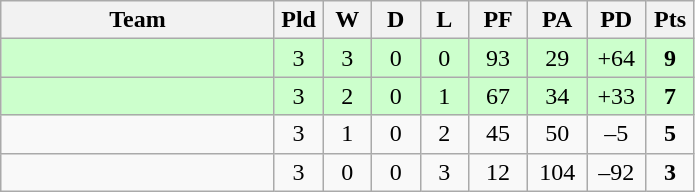<table class="wikitable" style="text-align:center;">
<tr>
<th width=175>Team</th>
<th width=25 abbr="Played">Pld</th>
<th width=25 abbr="Won">W</th>
<th width=25 abbr="Drawn">D</th>
<th width=25 abbr="Lost">L</th>
<th width=32 abbr="Points for">PF</th>
<th width=32 abbr="Points against">PA</th>
<th width=32 abbr="Points difference">PD</th>
<th width=25 abbr="Points">Pts</th>
</tr>
<tr bgcolor=ccffcc>
<td align=left></td>
<td>3</td>
<td>3</td>
<td>0</td>
<td>0</td>
<td>93</td>
<td>29</td>
<td>+64</td>
<td><strong>9</strong></td>
</tr>
<tr bgcolor=ccffcc>
<td align=left></td>
<td>3</td>
<td>2</td>
<td>0</td>
<td>1</td>
<td>67</td>
<td>34</td>
<td>+33</td>
<td><strong>7</strong></td>
</tr>
<tr>
<td align=left></td>
<td>3</td>
<td>1</td>
<td>0</td>
<td>2</td>
<td>45</td>
<td>50</td>
<td>–5</td>
<td><strong>5</strong></td>
</tr>
<tr>
<td align=left></td>
<td>3</td>
<td>0</td>
<td>0</td>
<td>3</td>
<td>12</td>
<td>104</td>
<td>–92</td>
<td><strong>3</strong></td>
</tr>
</table>
